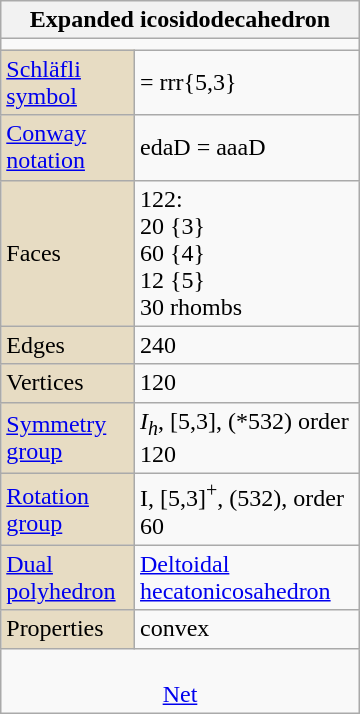<table class="wikitable" bgcolor="#ffffff" cellpadding="5" align="right" style="margin-left:10px" width="240">
<tr>
<th bgcolor=#e7dcc3 colspan=2>Expanded icosidodecahedron</th>
</tr>
<tr>
<td colspan=2 align=center></td>
</tr>
<tr>
<td bgcolor=#e7dcc3><a href='#'>Schläfli symbol</a></td>
<td> = rrr{5,3}</td>
</tr>
<tr>
<td bgcolor=#e7dcc3><a href='#'>Conway notation</a></td>
<td>edaD = aaaD</td>
</tr>
<tr>
<td bgcolor=#e7dcc3>Faces</td>
<td>122:<br>20 {3}<br>60 {4}<br>12 {5}<br>30 rhombs</td>
</tr>
<tr>
<td bgcolor=#e7dcc3>Edges</td>
<td>240</td>
</tr>
<tr>
<td bgcolor=#e7dcc3>Vertices</td>
<td>120</td>
</tr>
<tr>
<td bgcolor=#e7dcc3><a href='#'>Symmetry group</a></td>
<td><em>I</em><sub><em>h</em></sub>, [5,3], (*532) order 120</td>
</tr>
<tr>
<td bgcolor=#e7dcc3><a href='#'>Rotation group</a></td>
<td>I, [5,3]<sup>+</sup>, (532), order 60</td>
</tr>
<tr>
<td bgcolor=#e7dcc3><a href='#'>Dual polyhedron</a></td>
<td><a href='#'>Deltoidal hecatonicosahedron</a></td>
</tr>
<tr>
<td bgcolor=#e7dcc3>Properties</td>
<td>convex</td>
</tr>
<tr>
<td colspan=2 align=center><br><a href='#'>Net</a></td>
</tr>
</table>
